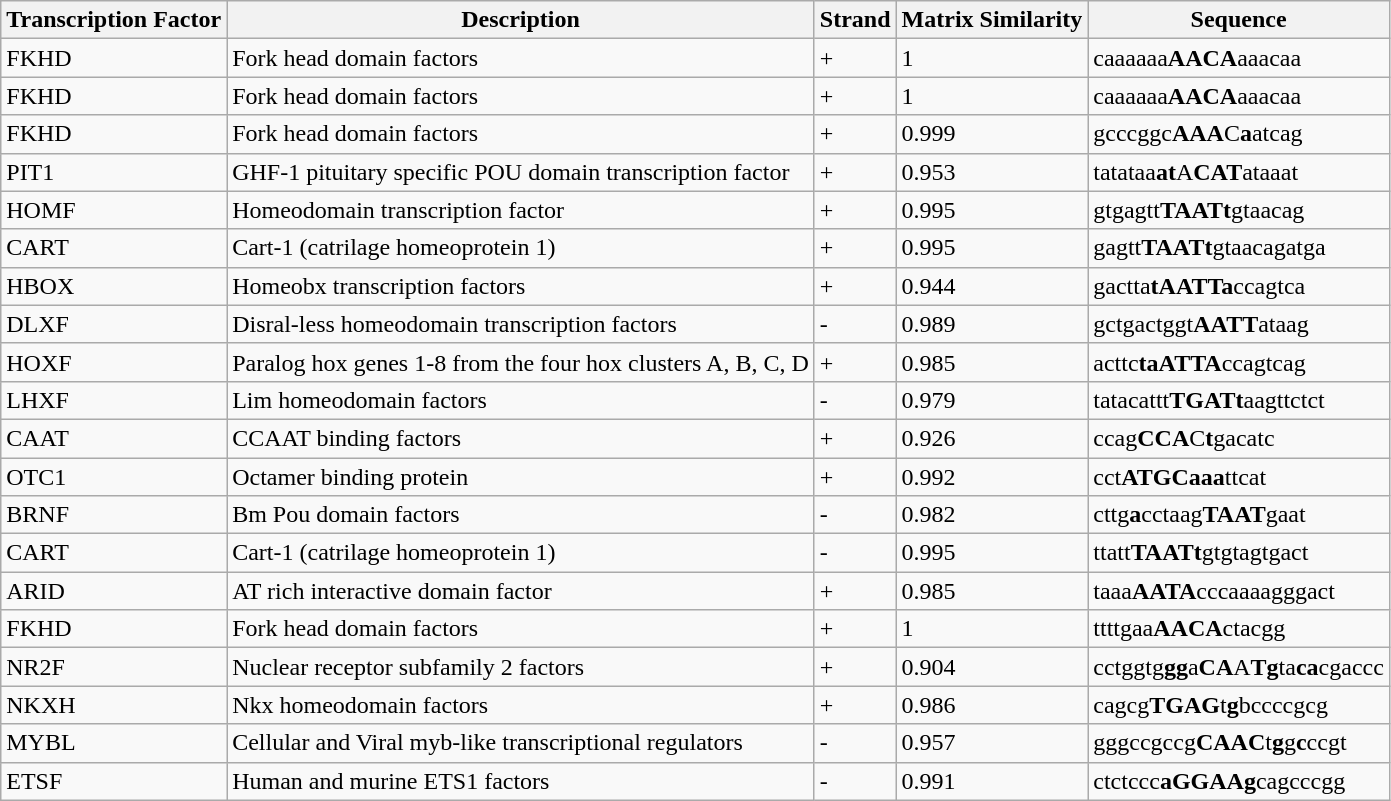<table class="wikitable">
<tr>
<th>Transcription Factor</th>
<th>Description</th>
<th>Strand</th>
<th>Matrix Similarity</th>
<th>Sequence</th>
</tr>
<tr>
<td>FKHD</td>
<td>Fork head domain factors</td>
<td>+</td>
<td>1</td>
<td>caaaaaa<strong>AACA</strong>aaacaa</td>
</tr>
<tr>
<td>FKHD</td>
<td>Fork head domain factors</td>
<td>+</td>
<td>1</td>
<td>caaaaaa<strong>AACA</strong>aaacaa</td>
</tr>
<tr>
<td>FKHD</td>
<td>Fork head domain factors</td>
<td>+</td>
<td>0.999</td>
<td>gcccggc<strong>AAA</strong>C<strong>a</strong>atcag</td>
</tr>
<tr>
<td>PIT1</td>
<td>GHF-1 pituitary specific POU domain transcription factor</td>
<td>+</td>
<td>0.953</td>
<td>tatataa<strong>at</strong>A<strong>CAT</strong>ataaat</td>
</tr>
<tr>
<td>HOMF</td>
<td>Homeodomain transcription factor</td>
<td>+</td>
<td>0.995</td>
<td>gtgagtt<strong>TAATt</strong>gtaacag</td>
</tr>
<tr>
<td>CART</td>
<td>Cart-1 (catrilage homeoprotein 1)</td>
<td>+</td>
<td>0.995</td>
<td>gagtt<strong>TAATt</strong>gtaacagatga</td>
</tr>
<tr>
<td>HBOX</td>
<td>Homeobx transcription factors</td>
<td>+</td>
<td>0.944</td>
<td>gactta<strong>tAATTa</strong>ccagtca</td>
</tr>
<tr>
<td>DLXF</td>
<td>Disral-less homeodomain transcription factors</td>
<td>-</td>
<td>0.989</td>
<td>gctgactggt<strong>AATT</strong>ataag</td>
</tr>
<tr>
<td>HOXF</td>
<td>Paralog hox genes 1-8 from the four hox clusters A, B, C, D</td>
<td>+</td>
<td>0.985</td>
<td>acttc<strong>taATTA</strong>ccagtcag</td>
</tr>
<tr>
<td>LHXF</td>
<td>Lim homeodomain factors</td>
<td>-</td>
<td>0.979</td>
<td>tatacattt<strong>TGATt</strong>aagttctct</td>
</tr>
<tr>
<td>CAAT</td>
<td>CCAAT binding factors</td>
<td>+</td>
<td>0.926</td>
<td>ccag<strong>CCA</strong>C<strong>t</strong>gacatc</td>
</tr>
<tr>
<td>OTC1</td>
<td>Octamer binding protein</td>
<td>+</td>
<td>0.992</td>
<td>cct<strong>ATGCaaa</strong>ttcat</td>
</tr>
<tr>
<td>BRNF</td>
<td>Bm Pou domain factors</td>
<td>-</td>
<td>0.982</td>
<td>cttg<strong>a</strong>cctaag<strong>TAAT</strong>gaat</td>
</tr>
<tr>
<td>CART</td>
<td>Cart-1 (catrilage homeoprotein 1)</td>
<td>-</td>
<td>0.995</td>
<td>ttatt<strong>TAATt</strong>gtgtagtgact</td>
</tr>
<tr>
<td>ARID</td>
<td>AT rich interactive domain factor</td>
<td>+</td>
<td>0.985</td>
<td>taaa<strong>AATA</strong>cccaaaagggact</td>
</tr>
<tr>
<td>FKHD</td>
<td>Fork head domain factors</td>
<td>+</td>
<td>1</td>
<td>ttttgaa<strong>AACA</strong>ctacgg</td>
</tr>
<tr>
<td>NR2F</td>
<td>Nuclear receptor subfamily 2 factors</td>
<td>+</td>
<td>0.904</td>
<td>cctggtg<strong>gg</strong>a<strong>CA</strong>A<strong>Tg</strong>ta<strong>ca</strong>cgaccc</td>
</tr>
<tr>
<td>NKXH</td>
<td>Nkx homeodomain factors</td>
<td>+</td>
<td>0.986</td>
<td>cagcg<strong>TGAG</strong>t<strong>g</strong>bccccgcg</td>
</tr>
<tr>
<td>MYBL</td>
<td>Cellular and Viral myb-like transcriptional regulators</td>
<td>-</td>
<td>0.957</td>
<td>gggccgccg<strong>CAAC</strong>t<strong>g</strong>g<strong>c</strong>ccgt</td>
</tr>
<tr>
<td>ETSF</td>
<td>Human and murine ETS1 factors</td>
<td>-</td>
<td>0.991</td>
<td>ctctccc<strong>aGGAAg</strong>cagcccgg</td>
</tr>
</table>
